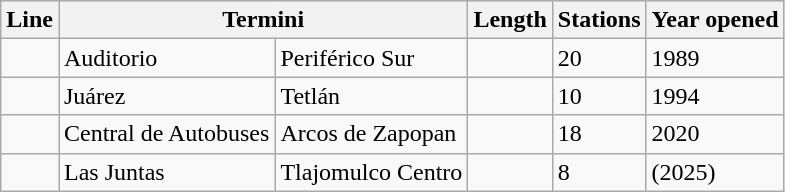<table class="wikitable" ||- background-color="#B3B7FF">
<tr style="background:#DDDDDD;">
<th>Line</th>
<th colspan="2">Termini</th>
<th>Length</th>
<th>Stations</th>
<th>Year opened</th>
</tr>
<tr>
<td></td>
<td>Auditorio</td>
<td>Periférico Sur</td>
<td></td>
<td>20</td>
<td>1989</td>
</tr>
<tr>
<td></td>
<td>Juárez</td>
<td>Tetlán</td>
<td></td>
<td>10</td>
<td>1994</td>
</tr>
<tr>
<td></td>
<td>Central de Autobuses</td>
<td>Arcos de Zapopan</td>
<td></td>
<td>18</td>
<td>2020</td>
</tr>
<tr>
<td></td>
<td>Las Juntas</td>
<td>Tlajomulco Centro</td>
<td></td>
<td>8</td>
<td>(2025)</td>
</tr>
</table>
